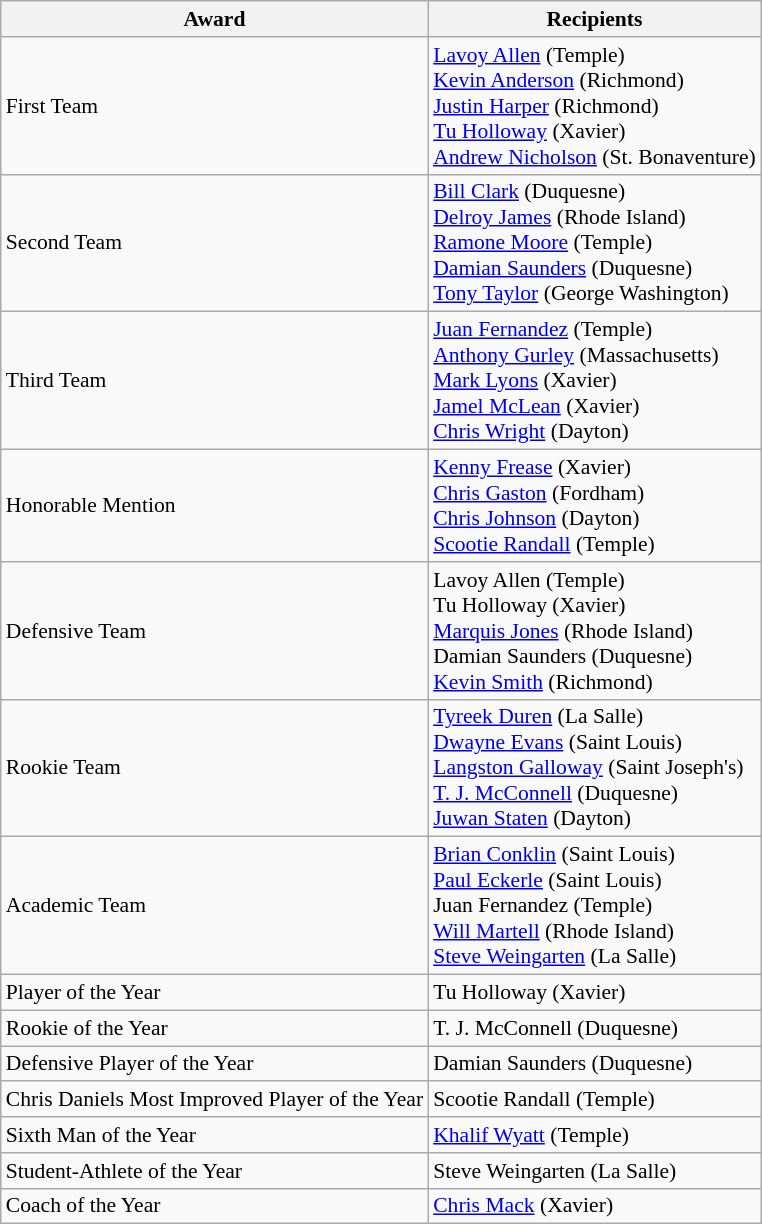<table class="wikitable" style="white-space:nowrap; font-size:90%;">
<tr>
<th>Award</th>
<th>Recipients</th>
</tr>
<tr>
<td>First Team</td>
<td><a href='#'>Lavoy Allen</a> (Temple)<br><a href='#'>Kevin Anderson</a> (Richmond)<br><a href='#'>Justin Harper</a> (Richmond)<br><a href='#'>Tu Holloway</a> (Xavier)<br><a href='#'>Andrew Nicholson</a> (St. Bonaventure)</td>
</tr>
<tr>
<td>Second Team</td>
<td><a href='#'>Bill Clark</a> (Duquesne)<br><a href='#'>Delroy James</a> (Rhode Island)<br><a href='#'>Ramone Moore</a> (Temple)<br><a href='#'>Damian Saunders</a> (Duquesne)<br><a href='#'>Tony Taylor</a> (George Washington)</td>
</tr>
<tr>
<td>Third Team</td>
<td><a href='#'>Juan Fernandez</a> (Temple)<br><a href='#'>Anthony Gurley</a> (Massachusetts)<br><a href='#'>Mark Lyons</a> (Xavier)<br><a href='#'>Jamel McLean</a> (Xavier)<br><a href='#'>Chris Wright</a> (Dayton)</td>
</tr>
<tr>
<td>Honorable Mention</td>
<td><a href='#'>Kenny Frease</a> (Xavier)<br><a href='#'>Chris Gaston</a> (Fordham)<br><a href='#'>Chris Johnson</a> (Dayton)<br><a href='#'>Scootie Randall</a> (Temple)</td>
</tr>
<tr>
<td>Defensive Team</td>
<td>Lavoy Allen (Temple)<br>Tu Holloway (Xavier)<br><a href='#'>Marquis Jones</a> (Rhode Island)<br>Damian Saunders (Duquesne)<br><a href='#'>Kevin Smith</a> (Richmond)</td>
</tr>
<tr>
<td>Rookie Team</td>
<td><a href='#'>Tyreek Duren</a> (La Salle)<br><a href='#'>Dwayne Evans</a> (Saint Louis)<br><a href='#'>Langston Galloway</a> (Saint Joseph's)<br><a href='#'>T. J. McConnell</a> (Duquesne)<br><a href='#'>Juwan Staten</a> (Dayton)</td>
</tr>
<tr>
<td>Academic Team</td>
<td><a href='#'>Brian Conklin</a> (Saint Louis)<br><a href='#'>Paul Eckerle</a> (Saint Louis)<br>Juan Fernandez (Temple)<br><a href='#'>Will Martell</a> (Rhode Island)<br><a href='#'>Steve Weingarten</a> (La Salle)</td>
</tr>
<tr>
<td>Player of the Year</td>
<td>Tu Holloway (Xavier)</td>
</tr>
<tr>
<td>Rookie of the Year</td>
<td>T. J. McConnell (Duquesne)</td>
</tr>
<tr>
<td>Defensive Player of the Year</td>
<td>Damian Saunders (Duquesne)</td>
</tr>
<tr>
<td>Chris Daniels Most Improved Player of the Year</td>
<td>Scootie Randall (Temple)</td>
</tr>
<tr>
<td>Sixth Man of the Year</td>
<td><a href='#'>Khalif Wyatt</a> (Temple)</td>
</tr>
<tr>
<td>Student-Athlete of the Year</td>
<td>Steve Weingarten (La Salle)</td>
</tr>
<tr>
<td>Coach of the Year</td>
<td><a href='#'>Chris Mack</a> (Xavier)</td>
</tr>
</table>
